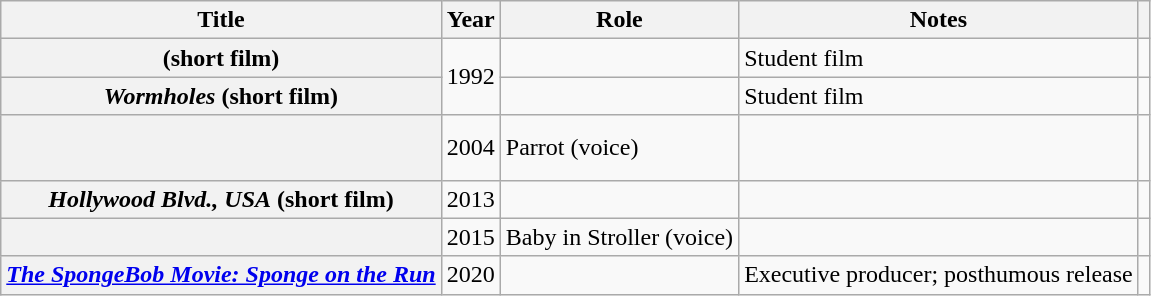<table class="wikitable plainrowheaders sortable">
<tr>
<th scope="col">Title</th>
<th scope="col">Year</th>
<th scope="col">Role</th>
<th scope="col" class="unsortable">Notes</th>
<th scope="col" class="unsortable"></th>
</tr>
<tr>
<th scope=row><em></em> (short film)</th>
<td rowspan="2">1992</td>
<td style="text-align:center;"></td>
<td>Student film<br></td>
<td style="text-align:center;"></td>
</tr>
<tr>
<th scope=row><em>Wormholes</em> (short film)</th>
<td style="text-align:center;"></td>
<td>Student film<br></td>
<td style="text-align:center;"></td>
</tr>
<tr>
<th scope=row><em></em></th>
<td>2004</td>
<td>Parrot (voice)</td>
<td></td>
<td style="text-align:center;"><br><br></td>
</tr>
<tr>
<th scope=row><em>Hollywood Blvd., USA</em> (short film)</th>
<td>2013</td>
<td style="text-align:center;"></td>
<td></td>
<td style="text-align:center;"></td>
</tr>
<tr>
<th scope=row><em></em></th>
<td>2015</td>
<td>Baby in Stroller (voice)</td>
<td></td>
</tr>
<tr>
<th scope=row><em><a href='#'>The SpongeBob Movie: Sponge on the Run</a></em></th>
<td>2020</td>
<td></td>
<td>Executive producer; posthumous release</td>
<td></td>
</tr>
</table>
